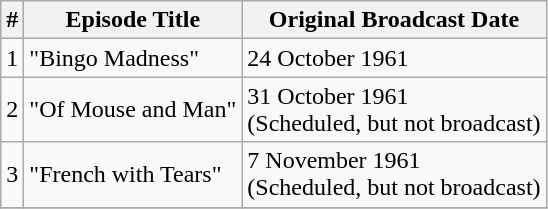<table class="wikitable">
<tr>
<th>#</th>
<th>Episode Title</th>
<th>Original Broadcast Date</th>
</tr>
<tr>
<td>1</td>
<td>"Bingo Madness"</td>
<td>24 October 1961</td>
</tr>
<tr>
<td>2</td>
<td>"Of Mouse and Man"</td>
<td>31 October 1961<br>(Scheduled, but not broadcast)</td>
</tr>
<tr>
<td>3</td>
<td>"French with Tears"</td>
<td>7 November 1961<br>(Scheduled, but not broadcast)</td>
</tr>
<tr>
</tr>
</table>
